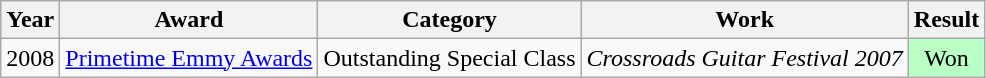<table class="wikitable">
<tr>
<th>Year</th>
<th>Award</th>
<th>Category</th>
<th>Work</th>
<th>Result</th>
</tr>
<tr>
<td>2008</td>
<td><a href='#'>Primetime Emmy Awards</a></td>
<td>Outstanding Special Class</td>
<td><em>Crossroads Guitar Festival 2007</em></td>
<td bgcolor="#B9FFC5" align="center">Won</td>
</tr>
</table>
